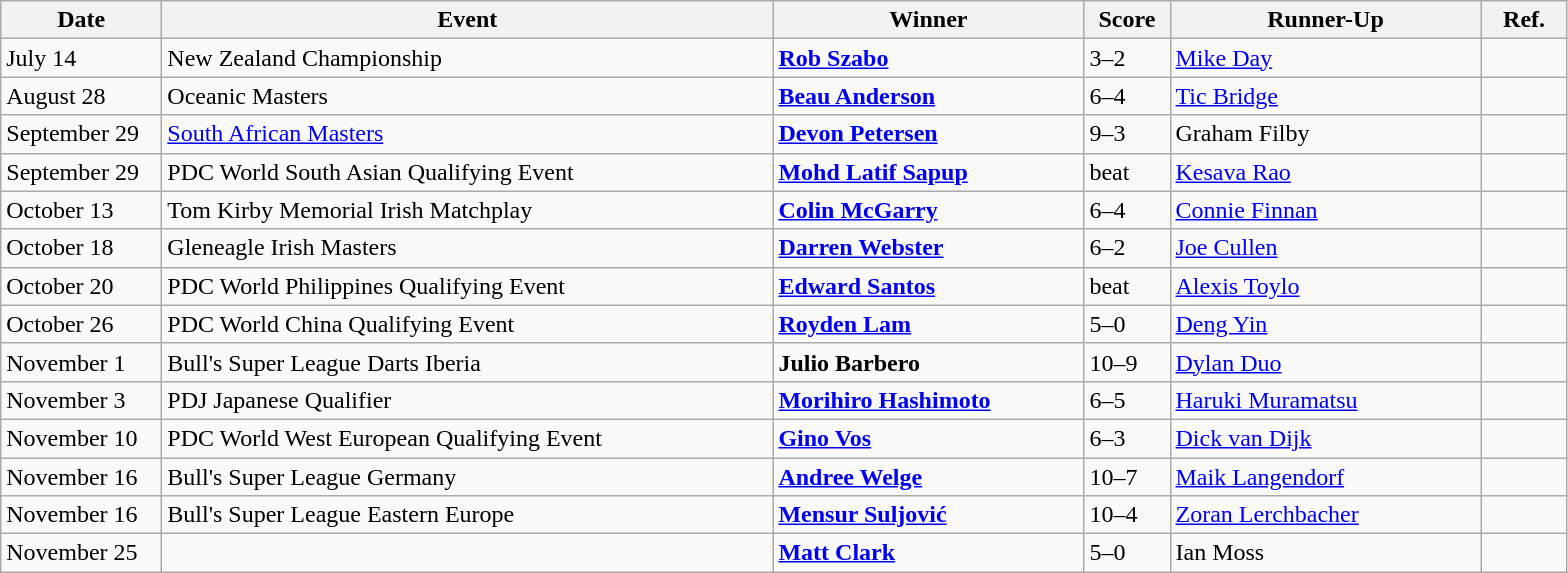<table class=wikitable style="text-align:left" style="font-size:85%;">
<tr>
<th width=100>Date</th>
<th width=400>Event</th>
<th width=200>Winner</th>
<th width=50>Score</th>
<th width=200>Runner-Up</th>
<th width=50>Ref.</th>
</tr>
<tr>
<td>July 14</td>
<td>New Zealand Championship</td>
<td> <strong><a href='#'>Rob Szabo</a></strong></td>
<td>3–2</td>
<td> <a href='#'>Mike Day</a></td>
<td></td>
</tr>
<tr>
<td>August 28</td>
<td>Oceanic Masters</td>
<td> <strong><a href='#'>Beau Anderson</a></strong></td>
<td>6–4</td>
<td> <a href='#'>Tic Bridge</a></td>
<td></td>
</tr>
<tr>
<td>September 29</td>
<td><a href='#'>South African Masters</a></td>
<td> <strong><a href='#'>Devon Petersen</a></strong></td>
<td>9–3</td>
<td> Graham Filby</td>
<td></td>
</tr>
<tr>
<td>September 29</td>
<td>PDC World South Asian Qualifying Event</td>
<td> <strong><a href='#'>Mohd Latif Sapup</a></strong></td>
<td>beat</td>
<td> <a href='#'>Kesava Rao</a></td>
<td></td>
</tr>
<tr>
<td>October 13</td>
<td>Tom Kirby Memorial Irish Matchplay</td>
<td> <strong><a href='#'>Colin McGarry</a></strong></td>
<td>6–4</td>
<td> <a href='#'>Connie Finnan</a></td>
<td></td>
</tr>
<tr>
<td>October 18</td>
<td>Gleneagle Irish Masters</td>
<td> <strong><a href='#'>Darren Webster</a></strong></td>
<td>6–2</td>
<td> <a href='#'>Joe Cullen</a></td>
<td></td>
</tr>
<tr>
<td>October 20</td>
<td>PDC World Philippines Qualifying Event</td>
<td> <strong><a href='#'>Edward Santos</a></strong></td>
<td>beat</td>
<td> <a href='#'>Alexis Toylo</a></td>
<td></td>
</tr>
<tr>
<td>October 26</td>
<td>PDC World China Qualifying Event</td>
<td> <strong><a href='#'>Royden Lam</a></strong></td>
<td>5–0</td>
<td> <a href='#'>Deng Yin</a></td>
<td></td>
</tr>
<tr>
<td>November 1</td>
<td>Bull's Super League Darts Iberia</td>
<td> <strong>Julio Barbero</strong></td>
<td>10–9</td>
<td> <a href='#'>Dylan Duo</a></td>
<td></td>
</tr>
<tr>
<td>November 3</td>
<td>PDJ Japanese Qualifier</td>
<td> <strong><a href='#'>Morihiro Hashimoto</a></strong></td>
<td>6–5</td>
<td> <a href='#'>Haruki Muramatsu</a></td>
<td></td>
</tr>
<tr>
<td>November 10</td>
<td>PDC World West European Qualifying Event</td>
<td> <strong><a href='#'>Gino Vos</a></strong></td>
<td>6–3</td>
<td> <a href='#'>Dick van Dijk</a></td>
<td></td>
</tr>
<tr>
<td>November 16</td>
<td>Bull's Super League Germany</td>
<td> <strong><a href='#'>Andree Welge</a></strong></td>
<td>10–7</td>
<td> <a href='#'>Maik Langendorf</a></td>
<td></td>
</tr>
<tr>
<td>November 16</td>
<td>Bull's Super League Eastern Europe</td>
<td> <strong><a href='#'>Mensur Suljović</a></strong></td>
<td>10–4</td>
<td> <a href='#'>Zoran Lerchbacher</a></td>
<td></td>
</tr>
<tr>
<td>November 25</td>
<td></td>
<td> <strong><a href='#'>Matt Clark</a></strong></td>
<td>5–0</td>
<td> Ian Moss</td>
<td></td>
</tr>
</table>
